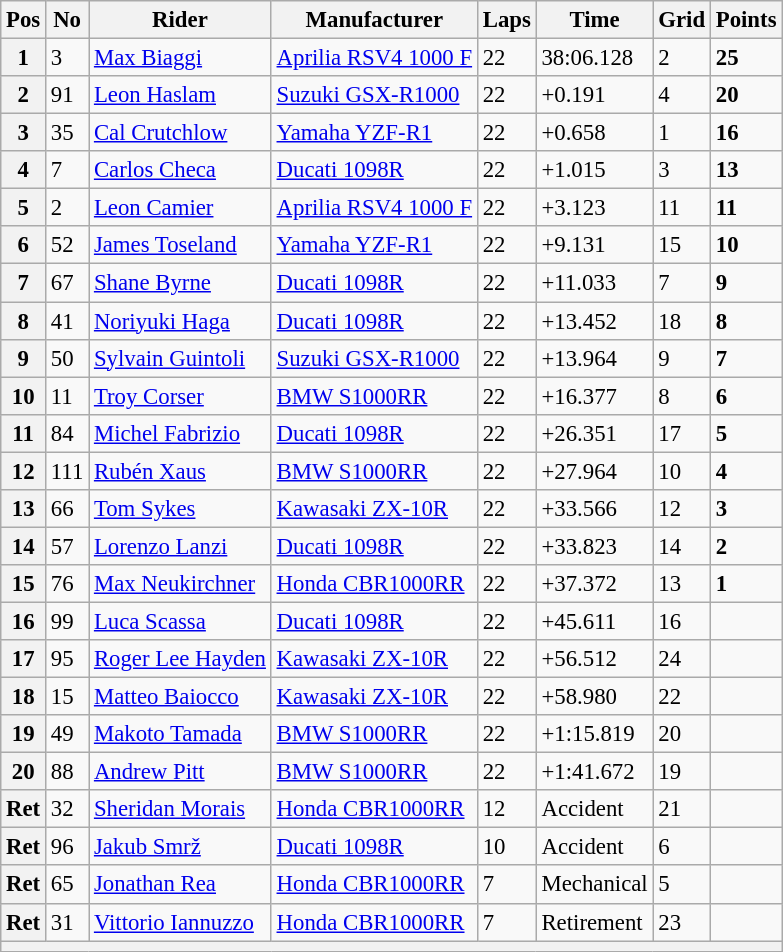<table class="wikitable" style="font-size: 95%;">
<tr>
<th>Pos</th>
<th>No</th>
<th>Rider</th>
<th>Manufacturer</th>
<th>Laps</th>
<th>Time</th>
<th>Grid</th>
<th>Points</th>
</tr>
<tr>
<th>1</th>
<td>3</td>
<td> <a href='#'>Max Biaggi</a></td>
<td><a href='#'>Aprilia RSV4 1000 F</a></td>
<td>22</td>
<td>38:06.128</td>
<td>2</td>
<td><strong>25</strong></td>
</tr>
<tr>
<th>2</th>
<td>91</td>
<td> <a href='#'>Leon Haslam</a></td>
<td><a href='#'>Suzuki GSX-R1000</a></td>
<td>22</td>
<td>+0.191</td>
<td>4</td>
<td><strong>20</strong></td>
</tr>
<tr>
<th>3</th>
<td>35</td>
<td> <a href='#'>Cal Crutchlow</a></td>
<td><a href='#'>Yamaha YZF-R1</a></td>
<td>22</td>
<td>+0.658</td>
<td>1</td>
<td><strong>16</strong></td>
</tr>
<tr>
<th>4</th>
<td>7</td>
<td> <a href='#'>Carlos Checa</a></td>
<td><a href='#'>Ducati 1098R</a></td>
<td>22</td>
<td>+1.015</td>
<td>3</td>
<td><strong>13</strong></td>
</tr>
<tr>
<th>5</th>
<td>2</td>
<td> <a href='#'>Leon Camier</a></td>
<td><a href='#'>Aprilia RSV4 1000 F</a></td>
<td>22</td>
<td>+3.123</td>
<td>11</td>
<td><strong>11</strong></td>
</tr>
<tr>
<th>6</th>
<td>52</td>
<td> <a href='#'>James Toseland</a></td>
<td><a href='#'>Yamaha YZF-R1</a></td>
<td>22</td>
<td>+9.131</td>
<td>15</td>
<td><strong>10</strong></td>
</tr>
<tr>
<th>7</th>
<td>67</td>
<td> <a href='#'>Shane Byrne</a></td>
<td><a href='#'>Ducati 1098R</a></td>
<td>22</td>
<td>+11.033</td>
<td>7</td>
<td><strong>9</strong></td>
</tr>
<tr>
<th>8</th>
<td>41</td>
<td> <a href='#'>Noriyuki Haga</a></td>
<td><a href='#'>Ducati 1098R</a></td>
<td>22</td>
<td>+13.452</td>
<td>18</td>
<td><strong>8</strong></td>
</tr>
<tr>
<th>9</th>
<td>50</td>
<td> <a href='#'>Sylvain Guintoli</a></td>
<td><a href='#'>Suzuki GSX-R1000</a></td>
<td>22</td>
<td>+13.964</td>
<td>9</td>
<td><strong>7</strong></td>
</tr>
<tr>
<th>10</th>
<td>11</td>
<td> <a href='#'>Troy Corser</a></td>
<td><a href='#'>BMW S1000RR</a></td>
<td>22</td>
<td>+16.377</td>
<td>8</td>
<td><strong>6</strong></td>
</tr>
<tr>
<th>11</th>
<td>84</td>
<td> <a href='#'>Michel Fabrizio</a></td>
<td><a href='#'>Ducati 1098R</a></td>
<td>22</td>
<td>+26.351</td>
<td>17</td>
<td><strong>5</strong></td>
</tr>
<tr>
<th>12</th>
<td>111</td>
<td> <a href='#'>Rubén Xaus</a></td>
<td><a href='#'>BMW S1000RR</a></td>
<td>22</td>
<td>+27.964</td>
<td>10</td>
<td><strong>4</strong></td>
</tr>
<tr>
<th>13</th>
<td>66</td>
<td> <a href='#'>Tom Sykes</a></td>
<td><a href='#'>Kawasaki ZX-10R</a></td>
<td>22</td>
<td>+33.566</td>
<td>12</td>
<td><strong>3</strong></td>
</tr>
<tr>
<th>14</th>
<td>57</td>
<td> <a href='#'>Lorenzo Lanzi</a></td>
<td><a href='#'>Ducati 1098R</a></td>
<td>22</td>
<td>+33.823</td>
<td>14</td>
<td><strong>2</strong></td>
</tr>
<tr>
<th>15</th>
<td>76</td>
<td> <a href='#'>Max Neukirchner</a></td>
<td><a href='#'>Honda CBR1000RR</a></td>
<td>22</td>
<td>+37.372</td>
<td>13</td>
<td><strong>1</strong></td>
</tr>
<tr>
<th>16</th>
<td>99</td>
<td> <a href='#'>Luca Scassa</a></td>
<td><a href='#'>Ducati 1098R</a></td>
<td>22</td>
<td>+45.611</td>
<td>16</td>
<td></td>
</tr>
<tr>
<th>17</th>
<td>95</td>
<td> <a href='#'>Roger Lee Hayden</a></td>
<td><a href='#'>Kawasaki ZX-10R</a></td>
<td>22</td>
<td>+56.512</td>
<td>24</td>
<td></td>
</tr>
<tr>
<th>18</th>
<td>15</td>
<td> <a href='#'>Matteo Baiocco</a></td>
<td><a href='#'>Kawasaki ZX-10R</a></td>
<td>22</td>
<td>+58.980</td>
<td>22</td>
<td></td>
</tr>
<tr>
<th>19</th>
<td>49</td>
<td> <a href='#'>Makoto Tamada</a></td>
<td><a href='#'>BMW S1000RR</a></td>
<td>22</td>
<td>+1:15.819</td>
<td>20</td>
<td></td>
</tr>
<tr>
<th>20</th>
<td>88</td>
<td> <a href='#'>Andrew Pitt</a></td>
<td><a href='#'>BMW S1000RR</a></td>
<td>22</td>
<td>+1:41.672</td>
<td>19</td>
<td></td>
</tr>
<tr>
<th>Ret</th>
<td>32</td>
<td> <a href='#'>Sheridan Morais</a></td>
<td><a href='#'>Honda CBR1000RR</a></td>
<td>12</td>
<td>Accident</td>
<td>21</td>
<td></td>
</tr>
<tr>
<th>Ret</th>
<td>96</td>
<td> <a href='#'>Jakub Smrž</a></td>
<td><a href='#'>Ducati 1098R</a></td>
<td>10</td>
<td>Accident</td>
<td>6</td>
<td></td>
</tr>
<tr>
<th>Ret</th>
<td>65</td>
<td> <a href='#'>Jonathan Rea</a></td>
<td><a href='#'>Honda CBR1000RR</a></td>
<td>7</td>
<td>Mechanical</td>
<td>5</td>
<td></td>
</tr>
<tr>
<th>Ret</th>
<td>31</td>
<td> <a href='#'>Vittorio Iannuzzo</a></td>
<td><a href='#'>Honda CBR1000RR</a></td>
<td>7</td>
<td>Retirement</td>
<td>23</td>
<td></td>
</tr>
<tr>
<th colspan=8></th>
</tr>
</table>
